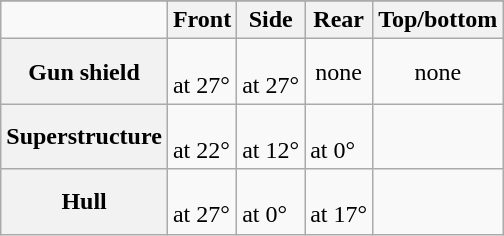<table class="wikitable">
<tr>
</tr>
<tr>
<td></td>
<th>Front</th>
<th>Side</th>
<th>Rear</th>
<th>Top/bottom</th>
</tr>
<tr>
<th>Gun shield</th>
<td><br>at 27°</td>
<td><br>at 27°</td>
<td align="center">none</td>
<td align="center">none</td>
</tr>
<tr>
<th>Superstructure</th>
<td> <br>at 22°</td>
<td><br>at 12°</td>
<td><br>at 0°</td>
<td></td>
</tr>
<tr>
<th>Hull</th>
<td><br>at 27°</td>
<td><br>at 0°</td>
<td><br>at 17°</td>
<td></td>
</tr>
</table>
